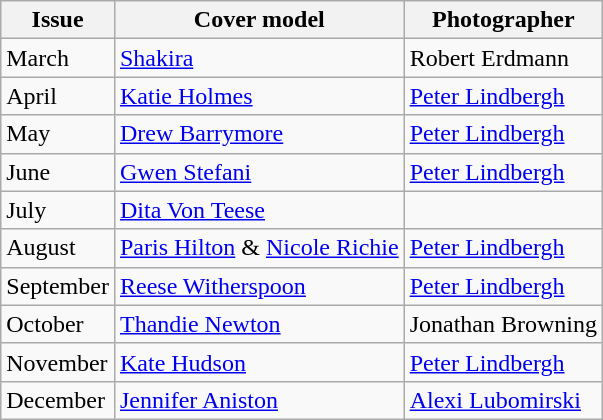<table class="sortable wikitable">
<tr>
<th>Issue</th>
<th>Cover model</th>
<th>Photographer</th>
</tr>
<tr>
<td>March</td>
<td><a href='#'>Shakira</a></td>
<td>Robert Erdmann</td>
</tr>
<tr>
<td>April</td>
<td><a href='#'>Katie Holmes</a></td>
<td><a href='#'>Peter Lindbergh</a></td>
</tr>
<tr>
<td>May</td>
<td><a href='#'>Drew Barrymore</a></td>
<td><a href='#'>Peter Lindbergh</a></td>
</tr>
<tr>
<td>June</td>
<td><a href='#'>Gwen Stefani</a></td>
<td><a href='#'>Peter Lindbergh</a></td>
</tr>
<tr>
<td>July</td>
<td><a href='#'>Dita Von Teese</a></td>
<td></td>
</tr>
<tr>
<td>August</td>
<td><a href='#'>Paris Hilton</a> & <a href='#'>Nicole Richie</a></td>
<td><a href='#'>Peter Lindbergh</a></td>
</tr>
<tr>
<td>September</td>
<td><a href='#'>Reese Witherspoon</a></td>
<td><a href='#'>Peter Lindbergh</a></td>
</tr>
<tr>
<td>October</td>
<td><a href='#'>Thandie Newton</a></td>
<td>Jonathan Browning</td>
</tr>
<tr>
<td>November</td>
<td><a href='#'>Kate Hudson</a></td>
<td><a href='#'>Peter Lindbergh</a></td>
</tr>
<tr>
<td>December</td>
<td><a href='#'>Jennifer Aniston</a></td>
<td><a href='#'>Alexi Lubomirski</a></td>
</tr>
</table>
